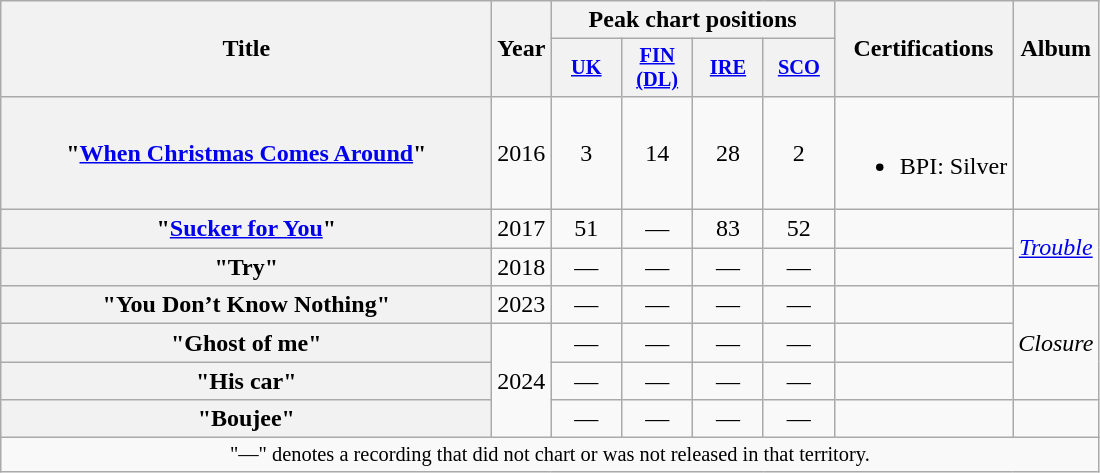<table class="wikitable plainrowheaders" style="text-align:center;">
<tr>
<th scope="col" rowspan="2" style="width:20em;">Title</th>
<th scope="col" rowspan="2" style="width:1em;">Year</th>
<th scope="col" colspan="4">Peak chart positions</th>
<th scope="col" rowspan="2">Certifications</th>
<th scope="col" rowspan="2">Album</th>
</tr>
<tr>
<th scope="col" style="width:3em;font-size:85%;"><a href='#'>UK</a><br></th>
<th scope="col" style="width:3em;font-size:85%;"><a href='#'>FIN (DL)</a><br></th>
<th scope="col" style="width:3em;font-size:85%;"><a href='#'>IRE</a><br></th>
<th scope="col" style="width:3em;font-size:85%;"><a href='#'>SCO</a><br></th>
</tr>
<tr>
<th scope="row">"<a href='#'>When Christmas Comes Around</a>"</th>
<td>2016</td>
<td>3</td>
<td>14</td>
<td>28</td>
<td>2</td>
<td><br><ul><li>BPI: Silver</li></ul></td>
<td></td>
</tr>
<tr>
<th scope="row">"<a href='#'>Sucker for You</a>"</th>
<td>2017</td>
<td>51</td>
<td>—</td>
<td>83</td>
<td>52</td>
<td></td>
<td rowspan="2"><em><a href='#'>Trouble</a></em></td>
</tr>
<tr>
<th scope="row">"Try"</th>
<td>2018</td>
<td>—</td>
<td>—</td>
<td>—</td>
<td>—</td>
<td></td>
</tr>
<tr>
<th scope="row">"You Don’t Know Nothing"</th>
<td>2023</td>
<td>—</td>
<td>—</td>
<td>—</td>
<td>—</td>
<td></td>
<td rowspan="3"><em>Closure</em></td>
</tr>
<tr>
<th scope="row">"Ghost of me"</th>
<td rowspan="3">2024</td>
<td>—</td>
<td>—</td>
<td>—</td>
<td>—</td>
<td></td>
</tr>
<tr>
<th scope="row">"His car"</th>
<td>—</td>
<td>—</td>
<td>—</td>
<td>—</td>
<td></td>
</tr>
<tr>
<th scope="row">"Boujee"</th>
<td>—</td>
<td>—</td>
<td>—</td>
<td>—</td>
<td></td>
<td></td>
</tr>
<tr>
<td colspan="15" style="font-size:85%">"—" denotes a recording that did not chart or was not released in that territory.</td>
</tr>
</table>
